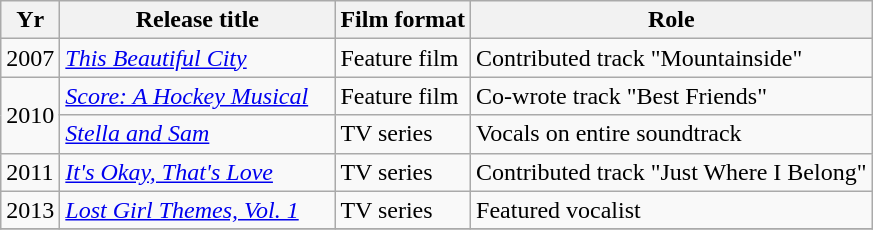<table class="wikitable sortable" style="text-align:left;font-size:100%;">
<tr>
<th>Yr</th>
<th style="width:11em;">Release title</th>
<th>Film format</th>
<th>Role</th>
</tr>
<tr>
<td>2007</td>
<td><em><a href='#'>This Beautiful City</a></em></td>
<td>Feature film</td>
<td>Contributed track "Mountainside"</td>
</tr>
<tr>
<td rowspan="2">2010</td>
<td><em><a href='#'>Score: A Hockey Musical</a></em></td>
<td>Feature film</td>
<td>Co-wrote track "Best Friends"</td>
</tr>
<tr>
<td><em><a href='#'>Stella and Sam</a></em></td>
<td>TV series</td>
<td>Vocals on entire soundtrack</td>
</tr>
<tr>
<td>2011</td>
<td><em><a href='#'>It's Okay, That's Love</a></em></td>
<td>TV series</td>
<td>Contributed track "Just Where I Belong"</td>
</tr>
<tr>
<td>2013</td>
<td><em><a href='#'>Lost Girl Themes, Vol. 1</a></em></td>
<td>TV series</td>
<td>Featured vocalist</td>
</tr>
<tr>
</tr>
</table>
